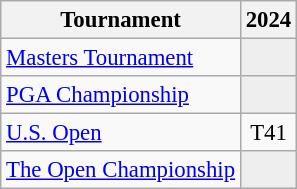<table class="wikitable" style="font-size:95%;text-align:center;">
<tr>
<th>Tournament</th>
<th>2024</th>
</tr>
<tr>
<td align=left><a href='#'>Masters Tournament</a></td>
<td style="background:#eeeeee;"></td>
</tr>
<tr>
<td align=left><a href='#'>PGA Championship</a></td>
<td style="background:#eeeeee;"></td>
</tr>
<tr>
<td align=left><a href='#'>U.S. Open</a></td>
<td>T41</td>
</tr>
<tr>
<td align=left><a href='#'>The Open Championship</a></td>
<td style="background:#eeeeee;"></td>
</tr>
</table>
